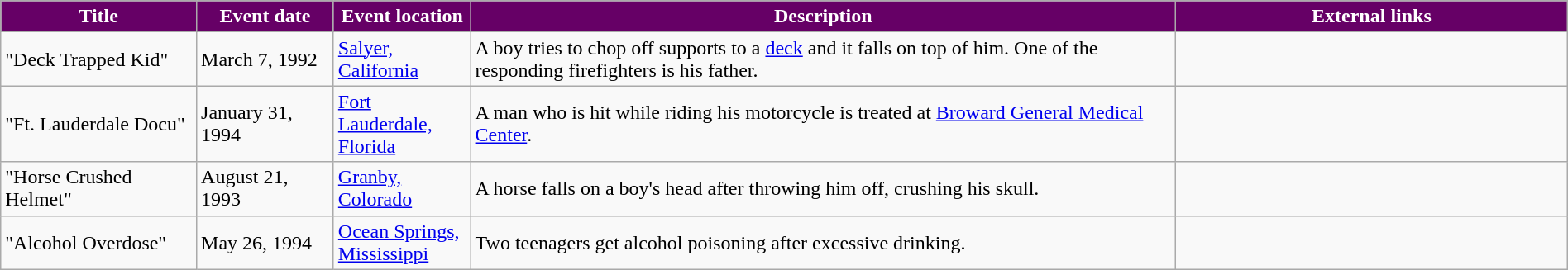<table class="wikitable" style="width: 100%;">
<tr>
<th style="background: #660066; color: #FFFFFF; width: 10%;">Title</th>
<th style="background: #660066; color: #FFFFFF; width: 7%;">Event date</th>
<th style="background: #660066; color: #FFFFFF; width: 7%;">Event location</th>
<th style="background: #660066; color: #FFFFFF; width: 36%;">Description</th>
<th style="background: #660066; color: #FFFFFF; width: 20%;">External links</th>
</tr>
<tr>
<td>"Deck Trapped Kid"</td>
<td>March 7, 1992</td>
<td><a href='#'>Salyer, California</a></td>
<td>A boy tries to chop off supports to a <a href='#'>deck</a> and it falls on top of him. One of the responding firefighters is his father.</td>
<td></td>
</tr>
<tr>
<td>"Ft. Lauderdale Docu"</td>
<td>January 31, 1994</td>
<td><a href='#'>Fort Lauderdale, Florida</a></td>
<td>A man who is hit while riding his motorcycle is treated at <a href='#'>Broward General Medical Center</a>.</td>
<td></td>
</tr>
<tr>
<td>"Horse Crushed Helmet"</td>
<td>August 21, 1993</td>
<td><a href='#'>Granby, Colorado</a></td>
<td>A horse falls on a boy's head after throwing him off, crushing his skull.</td>
<td></td>
</tr>
<tr>
<td>"Alcohol Overdose"</td>
<td>May 26, 1994</td>
<td><a href='#'>Ocean Springs, Mississippi</a></td>
<td>Two teenagers get alcohol poisoning after excessive drinking.</td>
<td></td>
</tr>
</table>
